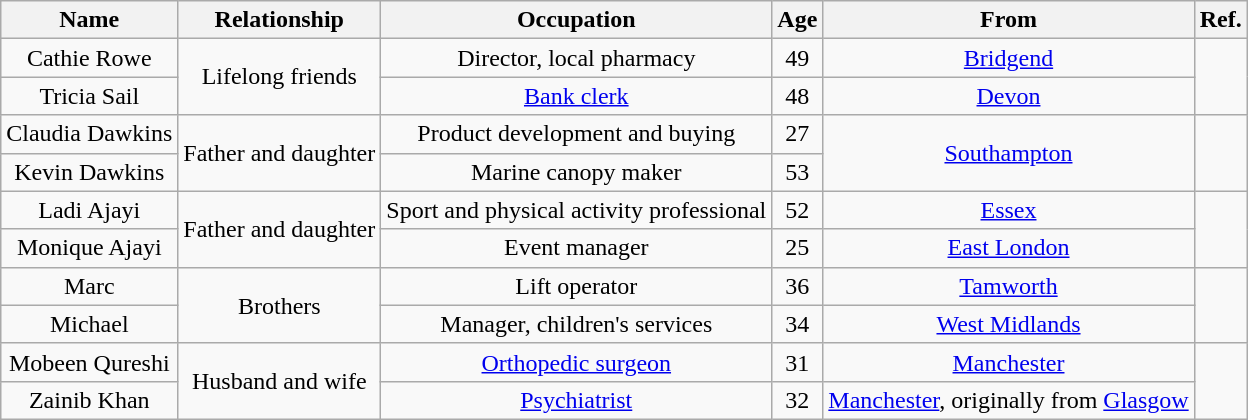<table class="wikitable sortable" style="text-align: center; ">
<tr>
<th>Name</th>
<th>Relationship</th>
<th>Occupation</th>
<th>Age</th>
<th>From</th>
<th>Ref.</th>
</tr>
<tr>
<td>Cathie Rowe</td>
<td rowspan="2">Lifelong friends</td>
<td>Director, local pharmacy</td>
<td>49</td>
<td><a href='#'>Bridgend</a></td>
<td rowspan="2"></td>
</tr>
<tr>
<td>Tricia Sail</td>
<td><a href='#'>Bank clerk</a></td>
<td>48</td>
<td><a href='#'>Devon</a></td>
</tr>
<tr>
<td>Claudia Dawkins</td>
<td rowspan="2">Father and daughter</td>
<td>Product development and buying</td>
<td>27</td>
<td rowspan="2"><a href='#'>Southampton</a></td>
<td rowspan="2"></td>
</tr>
<tr>
<td>Kevin Dawkins</td>
<td>Marine canopy maker</td>
<td>53</td>
</tr>
<tr>
<td>Ladi Ajayi</td>
<td rowspan="2">Father and daughter</td>
<td>Sport and physical activity professional</td>
<td>52</td>
<td><a href='#'>Essex</a></td>
<td rowspan="2"></td>
</tr>
<tr>
<td>Monique Ajayi</td>
<td>Event manager</td>
<td>25</td>
<td><a href='#'>East London</a></td>
</tr>
<tr>
<td>Marc</td>
<td rowspan="2">Brothers</td>
<td>Lift operator</td>
<td>36</td>
<td><a href='#'>Tamworth</a></td>
<td rowspan="2"></td>
</tr>
<tr>
<td>Michael</td>
<td>Manager, children's services</td>
<td>34</td>
<td><a href='#'>West Midlands</a></td>
</tr>
<tr>
<td>Mobeen Qureshi</td>
<td rowspan="2">Husband and wife</td>
<td><a href='#'>Orthopedic surgeon</a></td>
<td>31</td>
<td><a href='#'>Manchester</a></td>
<td rowspan="2"></td>
</tr>
<tr>
<td>Zainib Khan</td>
<td><a href='#'>Psychiatrist</a></td>
<td>32</td>
<td><a href='#'>Manchester</a>, originally from <a href='#'>Glasgow</a></td>
</tr>
</table>
